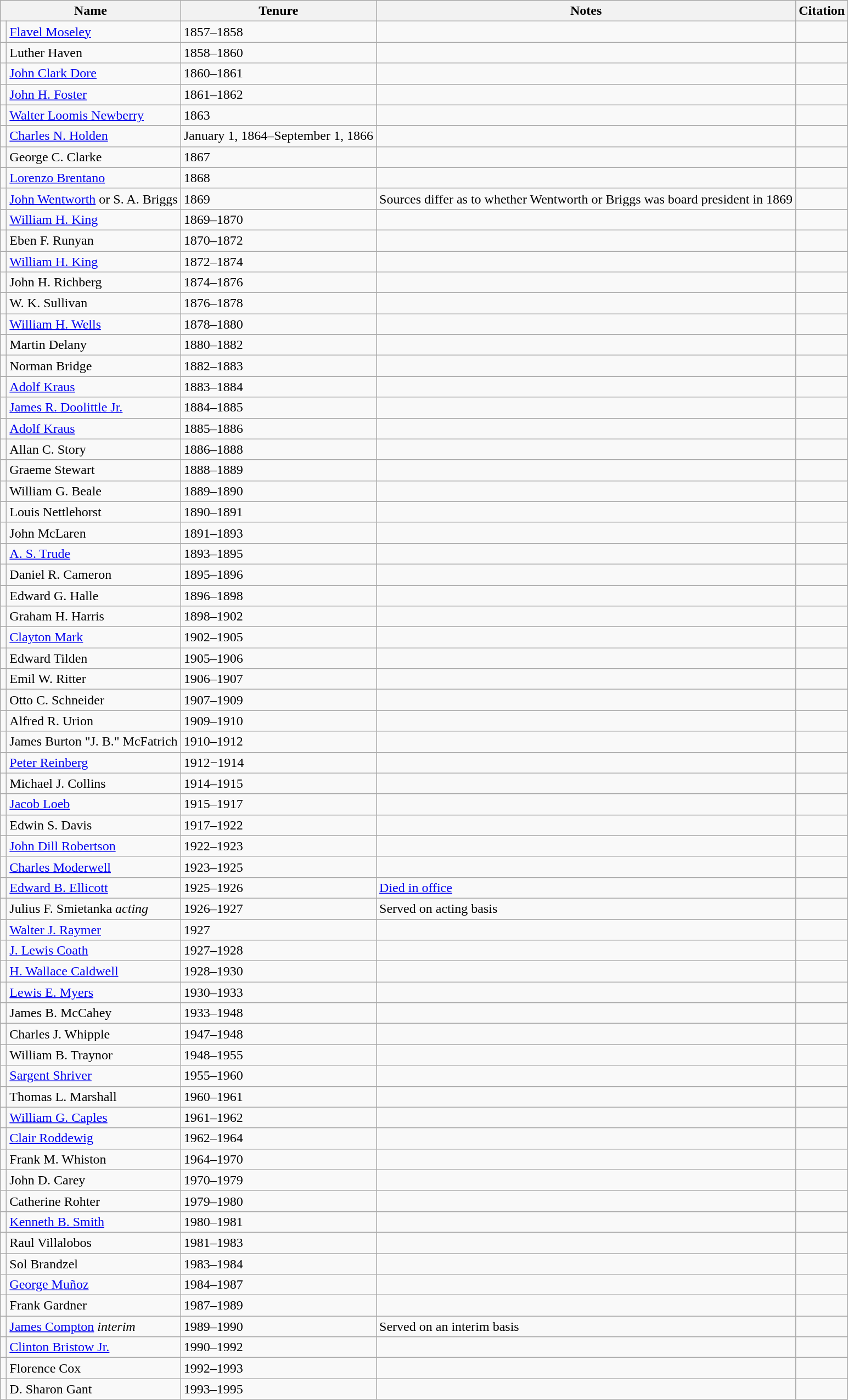<table class="wikitable">
<tr>
<th colspan=2>Name</th>
<th>Tenure</th>
<th>Notes</th>
<th>Citation</th>
</tr>
<tr>
<td></td>
<td><a href='#'>Flavel Moseley</a></td>
<td>1857–1858</td>
<td></td>
<td></td>
</tr>
<tr>
<td></td>
<td>Luther Haven</td>
<td>1858–1860</td>
<td></td>
<td></td>
</tr>
<tr>
<td></td>
<td><a href='#'>John Clark Dore</a></td>
<td>1860–1861</td>
<td></td>
<td></td>
</tr>
<tr>
<td></td>
<td><a href='#'>John H. Foster</a></td>
<td>1861–1862</td>
<td></td>
<td></td>
</tr>
<tr>
<td></td>
<td><a href='#'>Walter Loomis Newberry</a></td>
<td>1863</td>
<td></td>
<td></td>
</tr>
<tr>
<td></td>
<td><a href='#'>Charles N. Holden</a></td>
<td>January 1, 1864–September 1, 1866</td>
<td></td>
<td></td>
</tr>
<tr>
<td></td>
<td>George C. Clarke</td>
<td>1867</td>
<td></td>
<td></td>
</tr>
<tr>
<td></td>
<td><a href='#'>Lorenzo Brentano</a></td>
<td>1868</td>
<td></td>
<td></td>
</tr>
<tr>
<td></td>
<td><a href='#'>John Wentworth</a> or S. A. Briggs</td>
<td>1869</td>
<td>Sources differ as to whether Wentworth or Briggs was board president in 1869</td>
<td></td>
</tr>
<tr>
<td></td>
<td><a href='#'>William H. King</a></td>
<td>1869–1870</td>
<td></td>
<td></td>
</tr>
<tr>
<td></td>
<td>Eben F. Runyan</td>
<td>1870–1872</td>
<td></td>
<td></td>
</tr>
<tr>
<td></td>
<td><a href='#'>William H. King</a></td>
<td>1872–1874</td>
<td></td>
<td></td>
</tr>
<tr>
<td></td>
<td>John H. Richberg</td>
<td>1874–1876</td>
<td></td>
<td></td>
</tr>
<tr>
<td></td>
<td>W. K. Sullivan</td>
<td>1876–1878</td>
<td></td>
<td></td>
</tr>
<tr>
<td></td>
<td><a href='#'>William H. Wells</a></td>
<td>1878–1880</td>
<td></td>
<td></td>
</tr>
<tr>
<td></td>
<td>Martin Delany</td>
<td>1880–1882</td>
<td></td>
<td></td>
</tr>
<tr>
<td></td>
<td>Norman Bridge</td>
<td>1882–1883</td>
<td></td>
<td></td>
</tr>
<tr>
<td></td>
<td><a href='#'>Adolf Kraus</a></td>
<td>1883–1884</td>
<td></td>
<td></td>
</tr>
<tr>
<td></td>
<td><a href='#'>James R. Doolittle Jr.</a></td>
<td>1884–1885</td>
<td></td>
<td></td>
</tr>
<tr>
<td></td>
<td><a href='#'>Adolf Kraus</a></td>
<td>1885–1886</td>
<td></td>
<td></td>
</tr>
<tr>
<td></td>
<td>Allan C. Story</td>
<td>1886–1888</td>
<td></td>
<td></td>
</tr>
<tr>
<td></td>
<td>Graeme Stewart</td>
<td>1888–1889</td>
<td></td>
<td></td>
</tr>
<tr>
<td></td>
<td>William G. Beale</td>
<td>1889–1890</td>
<td></td>
<td></td>
</tr>
<tr>
<td></td>
<td>Louis Nettlehorst</td>
<td>1890–1891</td>
<td></td>
<td></td>
</tr>
<tr>
<td></td>
<td>John McLaren</td>
<td>1891–1893</td>
<td></td>
<td></td>
</tr>
<tr>
<td></td>
<td><a href='#'>A. S. Trude</a></td>
<td>1893–1895</td>
<td></td>
<td></td>
</tr>
<tr>
<td></td>
<td>Daniel R. Cameron</td>
<td>1895–1896</td>
<td></td>
<td></td>
</tr>
<tr>
<td></td>
<td>Edward G. Halle</td>
<td>1896–1898</td>
<td></td>
<td></td>
</tr>
<tr>
<td></td>
<td>Graham H. Harris</td>
<td>1898–1902</td>
<td></td>
<td></td>
</tr>
<tr>
<td></td>
<td><a href='#'>Clayton Mark</a></td>
<td>1902–1905</td>
<td></td>
<td></td>
</tr>
<tr>
<td></td>
<td>Edward Tilden</td>
<td>1905–1906</td>
<td></td>
<td></td>
</tr>
<tr>
<td></td>
<td>Emil W. Ritter</td>
<td>1906–1907</td>
<td></td>
<td></td>
</tr>
<tr>
<td></td>
<td>Otto C. Schneider</td>
<td>1907–1909</td>
<td></td>
<td></td>
</tr>
<tr>
<td></td>
<td>Alfred R. Urion</td>
<td>1909–1910</td>
<td></td>
<td></td>
</tr>
<tr>
<td></td>
<td>James Burton "J. B." McFatrich</td>
<td>1910–1912</td>
<td></td>
<td></td>
</tr>
<tr>
<td></td>
<td><a href='#'>Peter Reinberg</a></td>
<td>1912−1914</td>
<td></td>
<td></td>
</tr>
<tr>
<td></td>
<td>Michael J. Collins</td>
<td>1914–1915</td>
<td></td>
<td></td>
</tr>
<tr>
<td></td>
<td><a href='#'>Jacob Loeb</a></td>
<td>1915–1917</td>
<td></td>
<td></td>
</tr>
<tr>
<td></td>
<td>Edwin S. Davis</td>
<td>1917–1922</td>
<td></td>
<td></td>
</tr>
<tr>
<td></td>
<td><a href='#'>John Dill Robertson</a></td>
<td>1922–1923</td>
<td></td>
<td></td>
</tr>
<tr>
<td></td>
<td><a href='#'>Charles Moderwell</a></td>
<td>1923–1925</td>
<td></td>
<td></td>
</tr>
<tr>
<td></td>
<td><a href='#'>Edward B. Ellicott</a></td>
<td>1925–1926</td>
<td><a href='#'>Died in office</a></td>
<td></td>
</tr>
<tr>
<td></td>
<td>Julius F. Smietanka <em>acting</em></td>
<td>1926–1927</td>
<td>Served on acting basis</td>
<td></td>
</tr>
<tr>
<td></td>
<td><a href='#'>Walter J. Raymer</a></td>
<td>1927</td>
<td></td>
<td></td>
</tr>
<tr>
<td></td>
<td><a href='#'>J. Lewis Coath</a></td>
<td>1927–1928</td>
<td></td>
<td></td>
</tr>
<tr>
<td></td>
<td><a href='#'>H. Wallace Caldwell</a></td>
<td>1928–1930</td>
<td></td>
<td></td>
</tr>
<tr>
<td></td>
<td><a href='#'>Lewis E. Myers</a></td>
<td>1930–1933</td>
<td></td>
<td></td>
</tr>
<tr>
<td></td>
<td>James B. McCahey</td>
<td>1933–1948</td>
<td></td>
<td></td>
</tr>
<tr>
<td></td>
<td>Charles J. Whipple</td>
<td>1947–1948</td>
<td></td>
<td></td>
</tr>
<tr>
<td></td>
<td>William B. Traynor</td>
<td>1948–1955</td>
<td></td>
<td></td>
</tr>
<tr>
<td></td>
<td><a href='#'>Sargent Shriver</a></td>
<td>1955–1960</td>
<td></td>
<td></td>
</tr>
<tr>
<td></td>
<td>Thomas L. Marshall</td>
<td>1960–1961</td>
<td></td>
<td></td>
</tr>
<tr>
<td></td>
<td><a href='#'>William G. Caples</a></td>
<td>1961–1962</td>
<td></td>
<td></td>
</tr>
<tr>
<td></td>
<td><a href='#'>Clair Roddewig</a></td>
<td>1962–1964</td>
<td></td>
<td></td>
</tr>
<tr>
<td></td>
<td>Frank M. Whiston</td>
<td>1964–1970</td>
<td></td>
<td></td>
</tr>
<tr>
<td></td>
<td>John D. Carey</td>
<td>1970–1979</td>
<td></td>
<td></td>
</tr>
<tr>
<td></td>
<td>Catherine Rohter</td>
<td>1979–1980</td>
<td></td>
<td></td>
</tr>
<tr>
<td></td>
<td><a href='#'>Kenneth B. Smith</a></td>
<td>1980–1981</td>
<td></td>
<td></td>
</tr>
<tr>
<td></td>
<td>Raul Villalobos</td>
<td>1981–1983</td>
<td></td>
<td></td>
</tr>
<tr>
<td></td>
<td>Sol Brandzel</td>
<td>1983–1984</td>
<td></td>
<td></td>
</tr>
<tr>
<td></td>
<td><a href='#'>George Muñoz</a></td>
<td>1984–1987</td>
<td></td>
<td></td>
</tr>
<tr>
<td></td>
<td>Frank Gardner</td>
<td>1987–1989</td>
<td></td>
<td></td>
</tr>
<tr>
<td></td>
<td><a href='#'>James Compton</a> <em>interim</em></td>
<td>1989–1990</td>
<td>Served on an interim basis</td>
<td></td>
</tr>
<tr>
<td></td>
<td><a href='#'>Clinton Bristow Jr.</a></td>
<td>1990–1992</td>
<td></td>
<td></td>
</tr>
<tr>
<td></td>
<td>Florence Cox</td>
<td>1992–1993</td>
<td></td>
<td></td>
</tr>
<tr>
<td></td>
<td>D. Sharon Gant</td>
<td>1993–1995</td>
<td></td>
<td></td>
</tr>
</table>
